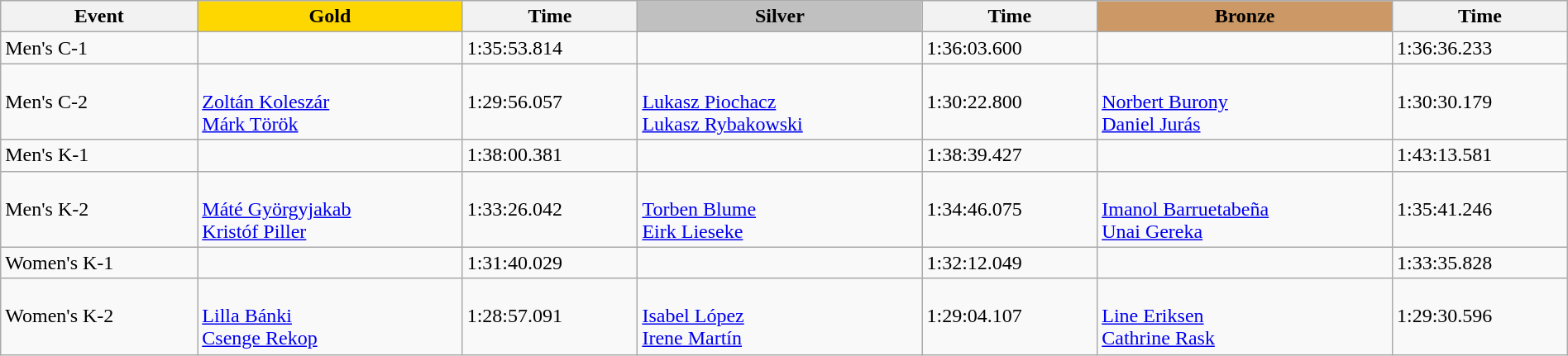<table class="wikitable" width=100%>
<tr>
<th>Event</th>
<td align=center bgcolor="gold"><strong>Gold</strong></td>
<th>Time</th>
<td align=center bgcolor="silver"><strong>Silver</strong></td>
<th>Time</th>
<td align=center bgcolor="CC9966"><strong>Bronze</strong></td>
<th>Time</th>
</tr>
<tr>
<td>Men's C-1</td>
<td></td>
<td>1:35:53.814</td>
<td></td>
<td>1:36:03.600</td>
<td></td>
<td>1:36:36.233</td>
</tr>
<tr>
<td>Men's C-2</td>
<td><br><a href='#'>Zoltán Koleszár</a><br><a href='#'>Márk Török</a></td>
<td>1:29:56.057</td>
<td><br><a href='#'>Lukasz Piochacz</a><br><a href='#'>Lukasz Rybakowski</a></td>
<td>1:30:22.800</td>
<td><br><a href='#'>Norbert Burony</a><br><a href='#'>Daniel Jurás</a></td>
<td>1:30:30.179</td>
</tr>
<tr>
<td>Men's K-1</td>
<td></td>
<td>1:38:00.381</td>
<td></td>
<td>1:38:39.427</td>
<td></td>
<td>1:43:13.581</td>
</tr>
<tr>
<td>Men's K-2</td>
<td><br><a href='#'>Máté Györgyjakab</a><br><a href='#'>Kristóf Piller</a></td>
<td>1:33:26.042</td>
<td><br><a href='#'>Torben Blume</a><br><a href='#'>Eirk Lieseke</a></td>
<td>1:34:46.075</td>
<td><br><a href='#'>Imanol Barruetabeña</a><br><a href='#'>Unai Gereka</a></td>
<td>1:35:41.246</td>
</tr>
<tr>
<td>Women's K-1</td>
<td></td>
<td>1:31:40.029</td>
<td></td>
<td>1:32:12.049</td>
<td></td>
<td>1:33:35.828</td>
</tr>
<tr>
<td>Women's K-2</td>
<td><br><a href='#'>Lilla Bánki</a><br><a href='#'>Csenge Rekop</a></td>
<td>1:28:57.091</td>
<td><br><a href='#'>Isabel López</a><br><a href='#'>Irene Martín</a></td>
<td>1:29:04.107</td>
<td><br><a href='#'>Line Eriksen</a><br><a href='#'>Cathrine Rask</a></td>
<td>1:29:30.596</td>
</tr>
</table>
